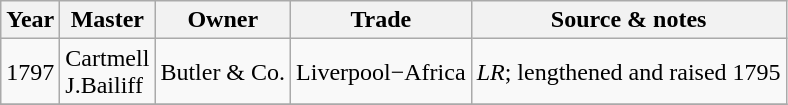<table class=" wikitable">
<tr>
<th>Year</th>
<th>Master</th>
<th>Owner</th>
<th>Trade</th>
<th>Source & notes</th>
</tr>
<tr>
<td>1797</td>
<td>Cartmell<br>J.Bailiff</td>
<td>Butler & Co.</td>
<td>Liverpool−Africa</td>
<td><em>LR</em>; lengthened and raised 1795</td>
</tr>
<tr>
</tr>
</table>
